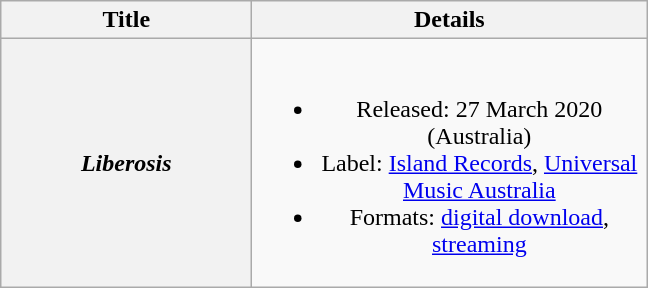<table class="wikitable plainrowheaders" style="text-align:center;">
<tr>
<th scope="col" rowspan="1" style="width:10em;">Title</th>
<th scope="col" rowspan="1" style="width:16em;">Details</th>
</tr>
<tr>
<th scope="row"><em>Liberosis</em></th>
<td><br><ul><li>Released: 27 March 2020 <span>(Australia)</span></li><li>Label: <a href='#'>Island Records</a>, <a href='#'>Universal Music Australia</a></li><li>Formats: <a href='#'>digital download</a>, <a href='#'>streaming</a></li></ul></td>
</tr>
</table>
